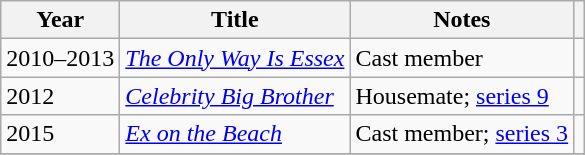<table class="wikitable">
<tr>
<th>Year</th>
<th>Title</th>
<th>Notes</th>
<th></th>
</tr>
<tr>
<td>2010–2013</td>
<td><em><a href='#'>The Only Way Is Essex</a></em></td>
<td>Cast member</td>
<td align="center"></td>
</tr>
<tr>
<td>2012</td>
<td><em><a href='#'>Celebrity Big Brother</a></em></td>
<td>Housemate; <a href='#'>series 9</a></td>
<td align="center"></td>
</tr>
<tr>
<td>2015</td>
<td><em><a href='#'>Ex on the Beach</a></em></td>
<td>Cast member; <a href='#'>series 3</a></td>
<td align="center"></td>
</tr>
<tr>
</tr>
</table>
